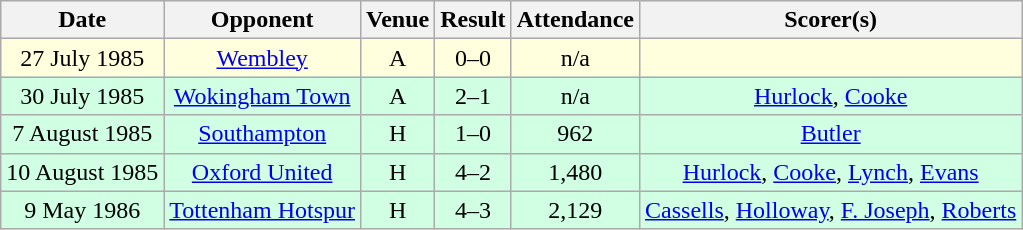<table class="wikitable sortable" style="text-align:center;">
<tr>
<th>Date</th>
<th>Opponent</th>
<th>Venue</th>
<th>Result</th>
<th>Attendance</th>
<th>Scorer(s)</th>
</tr>
<tr style="background:#ffd;">
<td>27 July 1985</td>
<td><a href='#'>Wembley</a></td>
<td>A</td>
<td>0–0</td>
<td>n/a</td>
<td></td>
</tr>
<tr style="background:#d0ffe3;">
<td>30 July 1985</td>
<td><a href='#'>Wokingham Town</a></td>
<td>A</td>
<td>2–1</td>
<td>n/a</td>
<td><a href='#'>Hurlock</a>, <a href='#'>Cooke</a></td>
</tr>
<tr style="background:#d0ffe3;">
<td>7 August 1985</td>
<td><a href='#'>Southampton</a></td>
<td>H</td>
<td>1–0</td>
<td>962</td>
<td><a href='#'>Butler</a></td>
</tr>
<tr style="background:#d0ffe3;">
<td>10 August 1985</td>
<td><a href='#'>Oxford United</a></td>
<td>H</td>
<td>4–2</td>
<td>1,480</td>
<td><a href='#'>Hurlock</a>, <a href='#'>Cooke</a>, <a href='#'>Lynch</a>, <a href='#'>Evans</a></td>
</tr>
<tr style="background:#d0ffe3;">
<td>9 May 1986</td>
<td><a href='#'>Tottenham Hotspur</a></td>
<td>H</td>
<td>4–3</td>
<td>2,129</td>
<td><a href='#'>Cassells</a>, <a href='#'>Holloway</a>, <a href='#'>F. Joseph</a>, <a href='#'>Roberts</a></td>
</tr>
</table>
